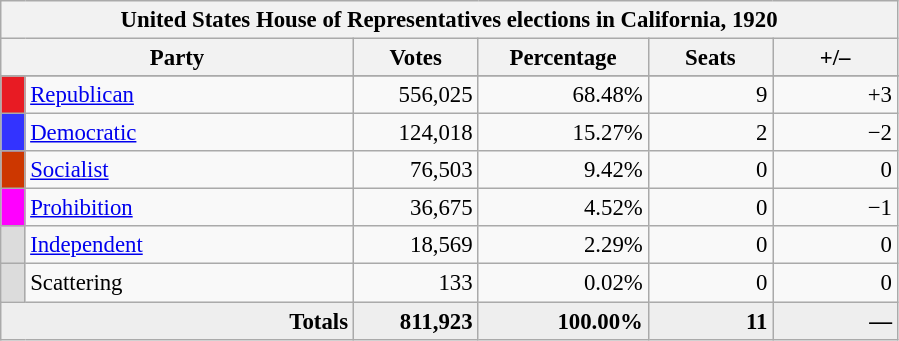<table class="wikitable" style="font-size: 95%;">
<tr>
<th colspan="6">United States House of Representatives elections in California, 1920</th>
</tr>
<tr>
<th colspan=2 style="width: 15em">Party</th>
<th style="width: 5em">Votes</th>
<th style="width: 7em">Percentage</th>
<th style="width: 5em">Seats</th>
<th style="width: 5em">+/–</th>
</tr>
<tr>
</tr>
<tr>
<th style="background-color:#E81B23; width: 3px"></th>
<td style="width: 130px"><a href='#'>Republican</a></td>
<td style="text-align:right;">556,025</td>
<td style="text-align:right;">68.48%</td>
<td style="text-align:right;">9</td>
<td style="text-align:right;">+3</td>
</tr>
<tr>
<th style="background-color:#3333FF; width: 3px"></th>
<td style="width: 130px"><a href='#'>Democratic</a></td>
<td style="text-align:right;">124,018</td>
<td style="text-align:right;">15.27%</td>
<td style="text-align:right;">2</td>
<td style="text-align:right;">−2</td>
</tr>
<tr>
<th style="background-color:#CD3700; width: 3px"></th>
<td style="width: 130px"><a href='#'>Socialist</a></td>
<td style="text-align:right;">76,503</td>
<td style="text-align:right;">9.42%</td>
<td style="text-align:right;">0</td>
<td style="text-align:right;">0</td>
</tr>
<tr>
<th style="background-color:#FF00FF; width: 3px"></th>
<td style="width: 130px"><a href='#'>Prohibition</a></td>
<td style="text-align:right;">36,675</td>
<td style="text-align:right;">4.52%</td>
<td style="text-align:right;">0</td>
<td style="text-align:right;">−1</td>
</tr>
<tr>
<th style="background-color:#DCDCDC; width: 3px"></th>
<td style="width: 130px"><a href='#'>Independent</a></td>
<td style="text-align:right;">18,569</td>
<td style="text-align:right;">2.29%</td>
<td style="text-align:right;">0</td>
<td style="text-align:right;">0</td>
</tr>
<tr>
<th style="background-color:#DCDCDC; width: 3px"></th>
<td style="width: 130px">Scattering</td>
<td style="text-align:right;">133</td>
<td style="text-align:right;">0.02%</td>
<td style="text-align:right;">0</td>
<td style="text-align:right;">0</td>
</tr>
<tr style="background-color:#EEEEEE;">
<td colspan="2" align="right"><strong>Totals</strong></td>
<td style="text-align:right;"><strong>811,923</strong></td>
<td style="text-align:right;"><strong>100.00%</strong></td>
<td style="text-align:right;"><strong>11</strong></td>
<td style="text-align:right;"><strong>—</strong></td>
</tr>
</table>
